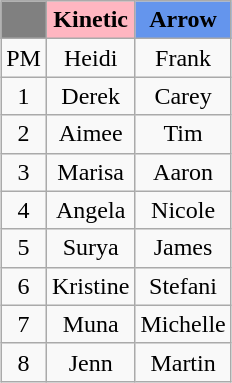<table class="wikitable" style="margin:auto;">
<tr>
<td style="background:gray;"><span></span></td>
<td style="background:#ffb6c1; text-align:center;"><strong>Kinetic</strong></td>
<td style="background:#6495ed; text-align:center;"><strong>Arrow</strong></td>
</tr>
<tr style="text-align:center;">
<td>PM</td>
<td>Heidi</td>
<td>Frank</td>
</tr>
<tr style="text-align:center;">
<td>1</td>
<td>Derek</td>
<td>Carey</td>
</tr>
<tr style="text-align:center;">
<td>2</td>
<td>Aimee</td>
<td>Tim</td>
</tr>
<tr style="text-align:center;">
<td>3</td>
<td>Marisa</td>
<td>Aaron</td>
</tr>
<tr style="text-align:center;">
<td>4</td>
<td>Angela</td>
<td>Nicole</td>
</tr>
<tr style="text-align:center;">
<td>5</td>
<td>Surya</td>
<td>James</td>
</tr>
<tr style="text-align:center;">
<td>6</td>
<td>Kristine</td>
<td>Stefani</td>
</tr>
<tr style="text-align:center;">
<td>7</td>
<td>Muna</td>
<td>Michelle</td>
</tr>
<tr style="text-align:center;">
<td>8</td>
<td>Jenn</td>
<td>Martin</td>
</tr>
</table>
